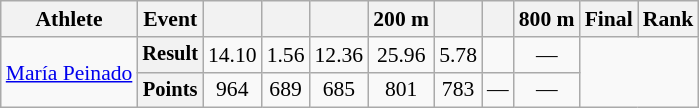<table class="wikitable" style="font-size:90%;">
<tr>
<th>Athlete</th>
<th>Event</th>
<th></th>
<th></th>
<th></th>
<th>200 m</th>
<th></th>
<th></th>
<th>800 m</th>
<th>Final</th>
<th>Rank</th>
</tr>
<tr align=center>
<td style="text-align:left;" rowspan="2"><a href='#'>María Peinado</a></td>
<th style="font-size:95%">Result</th>
<td>14.10</td>
<td>1.56</td>
<td>12.36</td>
<td>25.96</td>
<td>5.78</td>
<td></td>
<td>—</td>
<td rowspan="2" colspan=2></td>
</tr>
<tr align=center>
<th style="font-size:95%">Points</th>
<td>964</td>
<td>689</td>
<td>685</td>
<td>801</td>
<td>783</td>
<td>—</td>
<td>—</td>
</tr>
</table>
